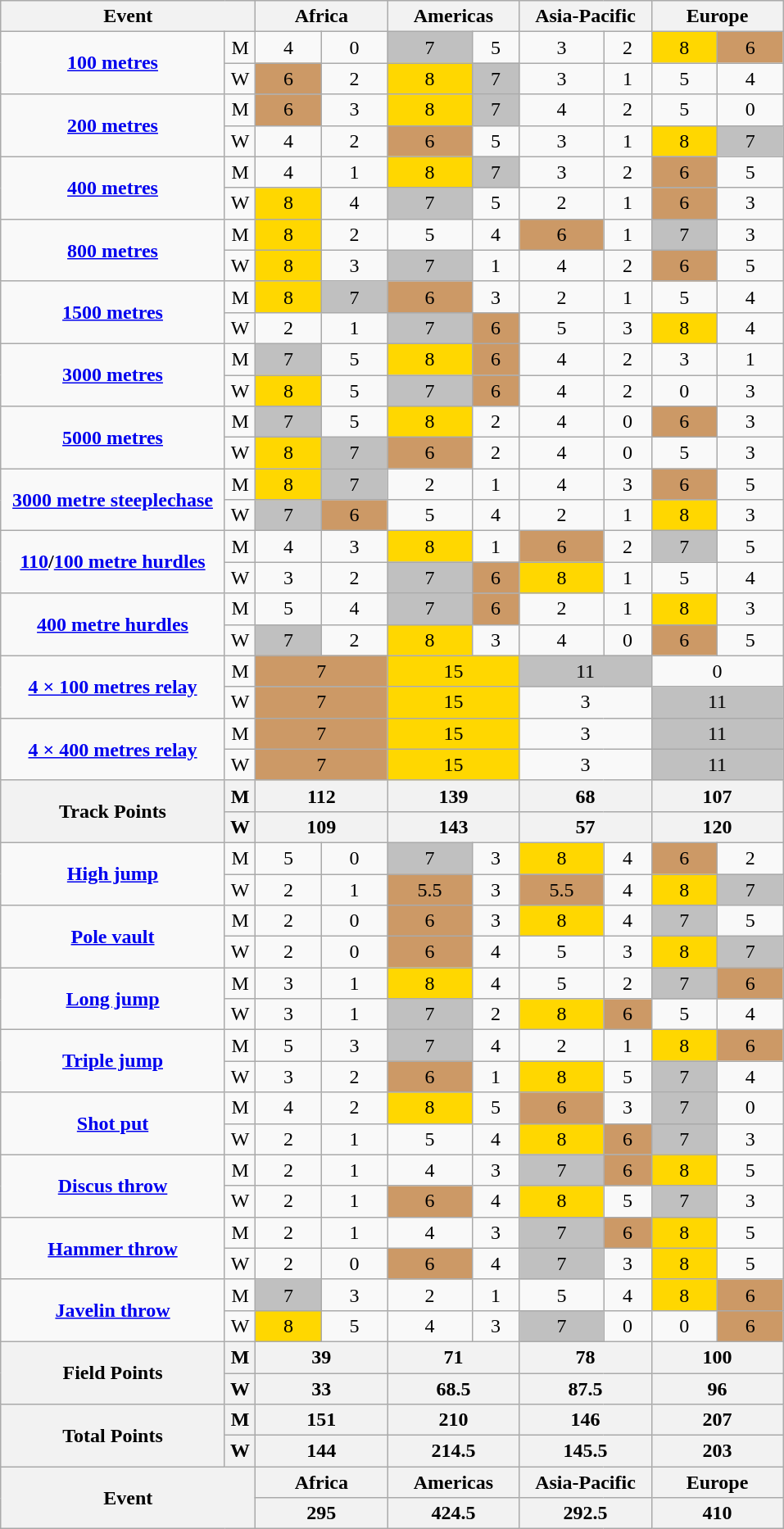<table class="wikitable" style="background-color: #f9f9f9; font-size: 100%; text-align: center">
<tr>
<th width=200 colspan=2>Event</th>
<th width=100 colspan=2>Africa</th>
<th width=100 colspan=2>Americas</th>
<th width=100 colspan=2>Asia-Pacific</th>
<th width=100 colspan=2>Europe</th>
</tr>
<tr>
<td rowspan=2><strong><a href='#'>100 metres</a></strong></td>
<td>M</td>
<td>4</td>
<td>0</td>
<td bgcolor=silver>7</td>
<td>5</td>
<td>3</td>
<td>2</td>
<td bgcolor=gold>8</td>
<td bgcolor="cc9966">6</td>
</tr>
<tr>
<td>W</td>
<td bgcolor="cc9966">6</td>
<td>2</td>
<td bgcolor=gold>8</td>
<td bgcolor=silver>7</td>
<td>3</td>
<td>1</td>
<td>5</td>
<td>4</td>
</tr>
<tr>
<td rowspan=2><strong><a href='#'>200 metres</a></strong></td>
<td>M</td>
<td bgcolor="cc9966">6</td>
<td>3</td>
<td bgcolor=gold>8</td>
<td bgcolor=silver>7</td>
<td>4</td>
<td>2</td>
<td>5</td>
<td>0</td>
</tr>
<tr>
<td>W</td>
<td>4</td>
<td>2</td>
<td bgcolor="cc9966">6</td>
<td>5</td>
<td>3</td>
<td>1</td>
<td bgcolor=gold>8</td>
<td bgcolor=silver>7</td>
</tr>
<tr>
<td rowspan=2><strong><a href='#'>400 metres</a></strong></td>
<td>M</td>
<td>4</td>
<td>1</td>
<td bgcolor=gold>8</td>
<td bgcolor=silver>7</td>
<td>3</td>
<td>2</td>
<td bgcolor="cc9966">6</td>
<td>5</td>
</tr>
<tr>
<td>W</td>
<td bgcolor=gold>8</td>
<td>4</td>
<td bgcolor=silver>7</td>
<td>5</td>
<td>2</td>
<td>1</td>
<td bgcolor="cc9966">6</td>
<td>3</td>
</tr>
<tr>
<td rowspan=2><strong><a href='#'>800 metres</a></strong></td>
<td>M</td>
<td bgcolor=gold>8</td>
<td>2</td>
<td>5</td>
<td>4</td>
<td bgcolor="cc9966">6</td>
<td>1</td>
<td bgcolor=silver>7</td>
<td>3</td>
</tr>
<tr>
<td>W</td>
<td bgcolor=gold>8</td>
<td>3</td>
<td bgcolor=silver>7</td>
<td>1</td>
<td>4</td>
<td>2</td>
<td bgcolor="cc9966">6</td>
<td>5</td>
</tr>
<tr>
<td rowspan=2><strong><a href='#'>1500 metres</a></strong></td>
<td>M</td>
<td bgcolor=gold>8</td>
<td bgcolor=silver>7</td>
<td bgcolor="cc9966">6</td>
<td>3</td>
<td>2</td>
<td>1</td>
<td>5</td>
<td>4</td>
</tr>
<tr>
<td>W</td>
<td>2</td>
<td>1</td>
<td bgcolor=silver>7</td>
<td bgcolor="cc9966">6</td>
<td>5</td>
<td>3</td>
<td bgcolor=gold>8</td>
<td>4</td>
</tr>
<tr>
<td rowspan=2><strong><a href='#'>3000 metres</a></strong></td>
<td>M</td>
<td bgcolor=silver>7</td>
<td>5</td>
<td bgcolor=gold>8</td>
<td bgcolor="cc9966">6</td>
<td>4</td>
<td>2</td>
<td>3</td>
<td>1</td>
</tr>
<tr>
<td>W</td>
<td bgcolor=gold>8</td>
<td>5</td>
<td bgcolor=silver>7</td>
<td bgcolor="cc9966">6</td>
<td>4</td>
<td>2</td>
<td>0</td>
<td>3</td>
</tr>
<tr>
<td rowspan=2><strong><a href='#'>5000 metres</a></strong></td>
<td>M</td>
<td bgcolor=silver>7</td>
<td>5</td>
<td bgcolor=gold>8</td>
<td>2</td>
<td>4</td>
<td>0</td>
<td bgcolor="cc9966">6</td>
<td>3</td>
</tr>
<tr>
<td>W</td>
<td bgcolor=gold>8</td>
<td bgcolor=silver>7</td>
<td bgcolor="cc9966">6</td>
<td>2</td>
<td>4</td>
<td>0</td>
<td>5</td>
<td>3</td>
</tr>
<tr>
<td rowspan=2><strong><a href='#'>3000 metre steeplechase</a></strong></td>
<td>M</td>
<td bgcolor=gold>8</td>
<td bgcolor=silver>7</td>
<td>2</td>
<td>1</td>
<td>4</td>
<td>3</td>
<td bgcolor="cc9966">6</td>
<td>5</td>
</tr>
<tr>
<td>W</td>
<td bgcolor=silver>7</td>
<td bgcolor="cc9966">6</td>
<td>5</td>
<td>4</td>
<td>2</td>
<td>1</td>
<td bgcolor=gold>8</td>
<td>3</td>
</tr>
<tr>
<td rowspan=2><strong><a href='#'>110</a>/<a href='#'>100 metre hurdles</a></strong></td>
<td>M</td>
<td>4</td>
<td>3</td>
<td bgcolor=gold>8</td>
<td>1</td>
<td bgcolor="cc9966">6</td>
<td>2</td>
<td bgcolor=silver>7</td>
<td>5</td>
</tr>
<tr>
<td>W</td>
<td>3</td>
<td>2</td>
<td bgcolor=silver>7</td>
<td bgcolor="cc9966">6</td>
<td bgcolor=gold>8</td>
<td>1</td>
<td>5</td>
<td>4</td>
</tr>
<tr>
<td rowspan=2><strong><a href='#'>400 metre hurdles</a></strong></td>
<td>M</td>
<td>5</td>
<td>4</td>
<td bgcolor=silver>7</td>
<td bgcolor="cc9966">6</td>
<td>2</td>
<td>1</td>
<td bgcolor=gold>8</td>
<td>3</td>
</tr>
<tr>
<td>W</td>
<td bgcolor=silver>7</td>
<td>2</td>
<td bgcolor=gold>8</td>
<td>3</td>
<td>4</td>
<td>0</td>
<td bgcolor="cc9966">6</td>
<td>5</td>
</tr>
<tr>
<td rowspan=2><strong><a href='#'>4 × 100 metres relay</a></strong></td>
<td>M</td>
<td colspan=2 bgcolor="cc9966">7</td>
<td colspan=2 bgcolor=gold>15</td>
<td colspan=2 bgcolor=silver>11</td>
<td colspan=2>0</td>
</tr>
<tr>
<td>W</td>
<td colspan=2 bgcolor="cc9966">7</td>
<td colspan=2 bgcolor=gold>15</td>
<td colspan=2>3</td>
<td colspan=2 bgcolor=silver>11</td>
</tr>
<tr>
<td rowspan=2><strong><a href='#'>4 × 400 metres relay</a></strong></td>
<td>M</td>
<td colspan=2 bgcolor="cc9966">7</td>
<td colspan=2 bgcolor=gold>15</td>
<td colspan=2>3</td>
<td colspan=2 bgcolor=silver>11</td>
</tr>
<tr>
<td>W</td>
<td colspan=2 bgcolor="cc9966">7</td>
<td colspan=2 bgcolor=gold>15</td>
<td colspan=2>3</td>
<td colspan=2 bgcolor=silver>11</td>
</tr>
<tr>
<th rowspan=2><strong>Track Points</strong></th>
<th>M</th>
<th colspan=2>112</th>
<th colspan=2>139</th>
<th colspan=2>68</th>
<th colspan=2>107</th>
</tr>
<tr>
<th>W</th>
<th colspan=2>109</th>
<th colspan=2>143</th>
<th colspan=2>57</th>
<th colspan=2>120</th>
</tr>
<tr>
<td rowspan=2><strong><a href='#'>High jump</a></strong></td>
<td>M</td>
<td>5</td>
<td>0</td>
<td bgcolor=silver>7</td>
<td>3</td>
<td bgcolor=gold>8</td>
<td>4</td>
<td bgcolor="cc9966">6</td>
<td>2</td>
</tr>
<tr>
<td>W</td>
<td>2</td>
<td>1</td>
<td bgcolor="cc9966">5.5</td>
<td>3</td>
<td bgcolor="cc9966">5.5</td>
<td>4</td>
<td bgcolor=gold>8</td>
<td bgcolor=silver>7</td>
</tr>
<tr>
<td rowspan=2><strong><a href='#'>Pole vault</a></strong></td>
<td>M</td>
<td>2</td>
<td>0</td>
<td bgcolor="cc9966">6</td>
<td>3</td>
<td bgcolor=gold>8</td>
<td>4</td>
<td bgcolor=silver>7</td>
<td>5</td>
</tr>
<tr>
<td>W</td>
<td>2</td>
<td>0</td>
<td bgcolor="cc9966">6</td>
<td>4</td>
<td>5</td>
<td>3</td>
<td bgcolor=gold>8</td>
<td bgcolor=silver>7</td>
</tr>
<tr>
<td rowspan=2><strong><a href='#'>Long jump</a></strong></td>
<td>M</td>
<td>3</td>
<td>1</td>
<td bgcolor=gold>8</td>
<td>4</td>
<td>5</td>
<td>2</td>
<td bgcolor=silver>7</td>
<td bgcolor="cc9966">6</td>
</tr>
<tr>
<td>W</td>
<td>3</td>
<td>1</td>
<td bgcolor=silver>7</td>
<td>2</td>
<td bgcolor=gold>8</td>
<td bgcolor="cc9966">6</td>
<td>5</td>
<td>4</td>
</tr>
<tr>
<td rowspan=2><strong><a href='#'>Triple jump</a></strong></td>
<td>M</td>
<td>5</td>
<td>3</td>
<td bgcolor=silver>7</td>
<td>4</td>
<td>2</td>
<td>1</td>
<td bgcolor=gold>8</td>
<td bgcolor="cc9966">6</td>
</tr>
<tr>
<td>W</td>
<td>3</td>
<td>2</td>
<td bgcolor="cc9966">6</td>
<td>1</td>
<td bgcolor=gold>8</td>
<td>5</td>
<td bgcolor=silver>7</td>
<td>4</td>
</tr>
<tr>
<td rowspan=2><strong><a href='#'>Shot put</a></strong></td>
<td>M</td>
<td>4</td>
<td>2</td>
<td bgcolor=gold>8</td>
<td>5</td>
<td bgcolor="cc9966">6</td>
<td>3</td>
<td bgcolor=silver>7</td>
<td>0</td>
</tr>
<tr>
<td>W</td>
<td>2</td>
<td>1</td>
<td>5</td>
<td>4</td>
<td bgcolor=gold>8</td>
<td bgcolor="cc9966">6</td>
<td bgcolor=silver>7</td>
<td>3</td>
</tr>
<tr>
<td rowspan=2><strong><a href='#'>Discus throw</a></strong></td>
<td>M</td>
<td>2</td>
<td>1</td>
<td>4</td>
<td>3</td>
<td bgcolor=silver>7</td>
<td bgcolor="cc9966">6</td>
<td bgcolor=gold>8</td>
<td>5</td>
</tr>
<tr>
<td>W</td>
<td>2</td>
<td>1</td>
<td bgcolor="cc9966">6</td>
<td>4</td>
<td bgcolor=gold>8</td>
<td>5</td>
<td bgcolor=silver>7</td>
<td>3</td>
</tr>
<tr>
<td rowspan=2><strong><a href='#'>Hammer throw</a></strong></td>
<td>M</td>
<td>2</td>
<td>1</td>
<td>4</td>
<td>3</td>
<td bgcolor=silver>7</td>
<td bgcolor="cc9966">6</td>
<td bgcolor=gold>8</td>
<td>5</td>
</tr>
<tr>
<td>W</td>
<td>2</td>
<td>0</td>
<td bgcolor="cc9966">6</td>
<td>4</td>
<td bgcolor=silver>7</td>
<td>3</td>
<td bgcolor=gold>8</td>
<td>5</td>
</tr>
<tr>
<td rowspan=2><strong><a href='#'>Javelin throw</a></strong></td>
<td>M</td>
<td bgcolor=silver>7</td>
<td>3</td>
<td>2</td>
<td>1</td>
<td>5</td>
<td>4</td>
<td bgcolor=gold>8</td>
<td bgcolor="cc9966">6</td>
</tr>
<tr>
<td>W</td>
<td bgcolor=gold>8</td>
<td>5</td>
<td>4</td>
<td>3</td>
<td bgcolor=silver>7</td>
<td>0</td>
<td>0</td>
<td bgcolor="cc9966">6</td>
</tr>
<tr>
<th rowspan=2><strong>Field Points</strong></th>
<th>M</th>
<th colspan=2>39</th>
<th colspan=2>71</th>
<th colspan=2>78</th>
<th colspan=2>100</th>
</tr>
<tr>
<th>W</th>
<th colspan=2>33</th>
<th colspan=2>68.5</th>
<th colspan=2>87.5</th>
<th colspan=2>96</th>
</tr>
<tr>
<th rowspan=2><strong>Total Points</strong></th>
<th>M</th>
<th colspan=2>151</th>
<th colspan=2>210</th>
<th colspan=2>146</th>
<th colspan=2>207</th>
</tr>
<tr>
<th>W</th>
<th colspan=2>144</th>
<th colspan=2>214.5</th>
<th colspan=2>145.5</th>
<th colspan=2>203</th>
</tr>
<tr>
<th width=200 rowspan=2 colspan=2>Event</th>
<th width=100 colspan=2>Africa</th>
<th width=100 colspan=2>Americas</th>
<th width=100 colspan=2>Asia-Pacific</th>
<th width=100 colspan=2>Europe</th>
</tr>
<tr>
<th colspan=2>295</th>
<th colspan=2>424.5</th>
<th colspan=2>292.5</th>
<th colspan=2>410</th>
</tr>
</table>
